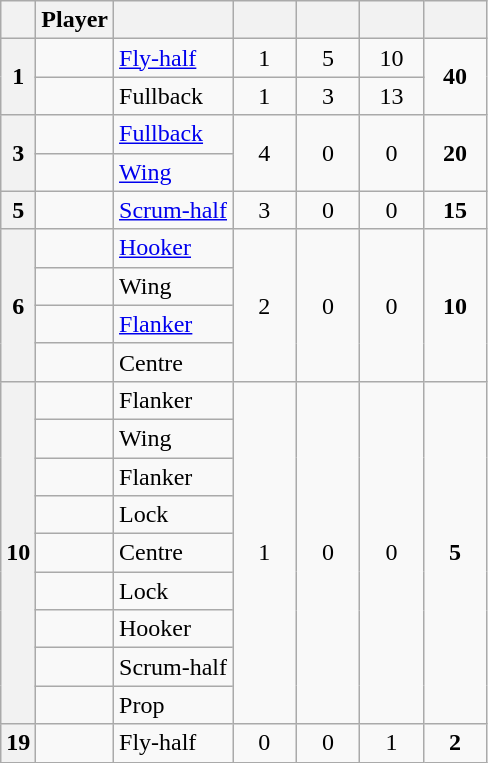<table class="wikitable">
<tr>
<th></th>
<th>Player</th>
<th></th>
<th width=35></th>
<th width=35></th>
<th width=35></th>
<th width=35></th>
</tr>
<tr>
<th align=center rowspan=2>1</th>
<td align=left> </td>
<td align=left><a href='#'>Fly-half</a></td>
<td align=center>1</td>
<td align=center>5</td>
<td align=center>10</td>
<td align=center rowspan=2><strong>40</strong></td>
</tr>
<tr>
<td align=left> </td>
<td align=left>Fullback</td>
<td align=center>1</td>
<td align=center>3</td>
<td align=center>13</td>
</tr>
<tr>
<th align=center rowspan=2>3</th>
<td align=left> </td>
<td align=left><a href='#'>Fullback</a></td>
<td align=center rowspan=2>4</td>
<td align=center rowspan=2>0</td>
<td align=center rowspan=2>0</td>
<td align=center rowspan=2><strong>20</strong></td>
</tr>
<tr>
<td align=left> </td>
<td align=left><a href='#'>Wing</a></td>
</tr>
<tr>
<th align=center>5</th>
<td align=left> </td>
<td align=left><a href='#'>Scrum-half</a></td>
<td align=center>3</td>
<td align=center>0</td>
<td align=center>0</td>
<td align=center><strong>15</strong></td>
</tr>
<tr>
<th align=center rowspan=4>6</th>
<td align=left> </td>
<td align=left><a href='#'>Hooker</a></td>
<td align=center rowspan=4>2</td>
<td align=center rowspan=4>0</td>
<td align=center rowspan=4>0</td>
<td align=center rowspan=4><strong>10</strong></td>
</tr>
<tr>
<td align=left> </td>
<td align=left>Wing</td>
</tr>
<tr>
<td align=left> </td>
<td align=left><a href='#'>Flanker</a></td>
</tr>
<tr>
<td align=left> </td>
<td align=left>Centre</td>
</tr>
<tr>
<th align=center rowspan=9>10</th>
<td align=left> </td>
<td align=left>Flanker</td>
<td align=center rowspan=9>1</td>
<td align=center rowspan=9>0</td>
<td align=center rowspan=9>0</td>
<td align=center rowspan=9><strong>5</strong></td>
</tr>
<tr>
<td align=left> </td>
<td align=left>Wing</td>
</tr>
<tr>
<td align=left> </td>
<td align=left>Flanker</td>
</tr>
<tr>
<td align=left> </td>
<td align=left>Lock</td>
</tr>
<tr>
<td align=left> </td>
<td align=left>Centre</td>
</tr>
<tr>
<td align=left> </td>
<td align=left>Lock</td>
</tr>
<tr>
<td align=left> </td>
<td align=left>Hooker</td>
</tr>
<tr>
<td align=left> </td>
<td align=left>Scrum-half</td>
</tr>
<tr>
<td align=left> </td>
<td align=left>Prop</td>
</tr>
<tr>
<th align=center>19</th>
<td align=left> </td>
<td align=left>Fly-half</td>
<td align=center>0</td>
<td align=center>0</td>
<td align=center>1</td>
<td align=center><strong>2</strong></td>
</tr>
</table>
